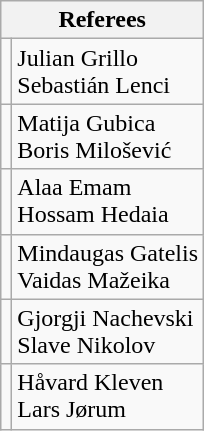<table class="wikitable">
<tr>
<th colspan="2">Referees</th>
</tr>
<tr>
<td></td>
<td>Julian Grillo<br>Sebastián Lenci</td>
</tr>
<tr>
<td></td>
<td>Matija Gubica<br>Boris Milošević</td>
</tr>
<tr>
<td></td>
<td>Alaa Emam<br>Hossam Hedaia</td>
</tr>
<tr>
<td></td>
<td>Mindaugas Gatelis<br>Vaidas Mažeika</td>
</tr>
<tr>
<td></td>
<td>Gjorgji Nachevski<br>Slave Nikolov</td>
</tr>
<tr>
<td></td>
<td>Håvard Kleven<br>Lars Jørum</td>
</tr>
</table>
